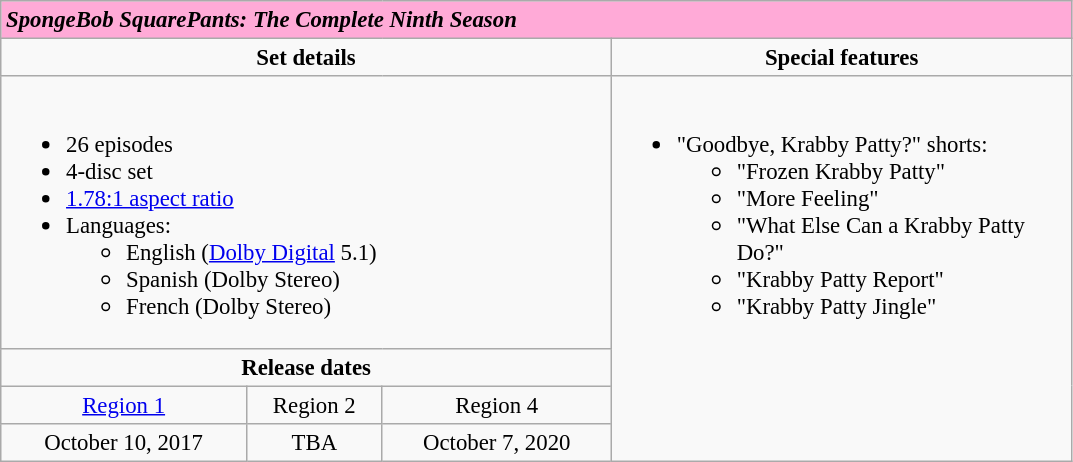<table class="wikitable" style="font-size: 95%;">
<tr style="background:#FFAAD7; color:#000;">
<td colspan="4"><strong><em>SpongeBob SquarePants: The Complete Ninth Season</em></strong></td>
</tr>
<tr valign="top">
<td style="text-align:center; width:400px;" colspan="3"><strong>Set details</strong></td>
<td style="width:300px; text-align:center;"><strong>Special features</strong></td>
</tr>
<tr valign="top">
<td colspan="3" style="text-align:left; width:400px;"><br><ul><li>26 episodes</li><li>4-disc set</li><li><a href='#'>1.78:1 aspect ratio</a></li><li>Languages:<ul><li>English (<a href='#'>Dolby Digital</a> 5.1)</li><li>Spanish (Dolby Stereo)</li><li>French (Dolby Stereo)</li></ul></li></ul></td>
<td rowspan="4" style="text-align:left; width:300px;"><br><ul><li>"Goodbye, Krabby Patty?" shorts:<ul><li>"Frozen Krabby Patty"</li><li>"More Feeling"</li><li>"What Else Can a Krabby Patty Do?"</li><li>"Krabby Patty Report"</li><li>"Krabby Patty Jingle"</li></ul></li></ul></td>
</tr>
<tr>
<td colspan="3" style="text-align:center;"><strong>Release dates</strong></td>
</tr>
<tr>
<td style="text-align:center;"><a href='#'>Region 1</a></td>
<td style="text-align:center;">Region 2</td>
<td style="text-align:center;">Region 4</td>
</tr>
<tr style="text-align:center;">
<td>October 10, 2017</td>
<td>TBA</td>
<td>October 7, 2020</td>
</tr>
</table>
